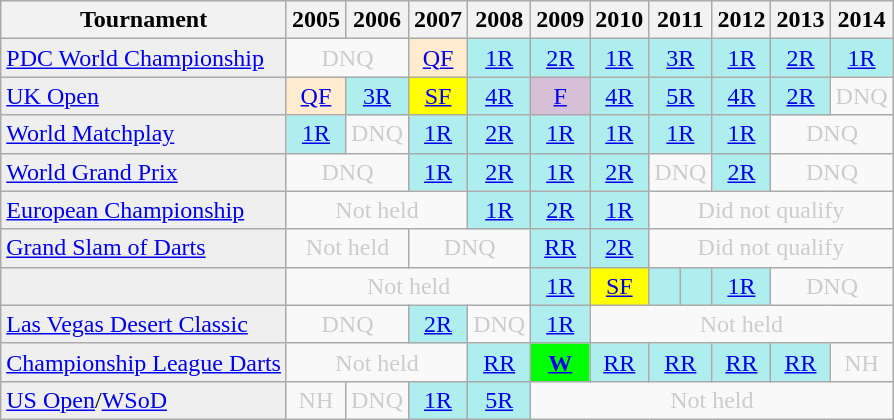<table class="wikitable">
<tr>
<th>Tournament</th>
<th>2005</th>
<th>2006</th>
<th>2007</th>
<th>2008</th>
<th>2009</th>
<th>2010</th>
<th colspan=2>2011</th>
<th>2012</th>
<th>2013</th>
<th>2014</th>
</tr>
<tr>
<td style="background:#efefef;"><a href='#'>PDC World Championship</a></td>
<td colspan="2" style="text-align:center; color:#ccc;">DNQ</td>
<td style="text-align:center; background:#ffebcd;"><a href='#'>QF</a></td>
<td style="text-align:center; background:#afeeee;"><a href='#'>1R</a></td>
<td style="text-align:center; background:#afeeee;"><a href='#'>2R</a></td>
<td style="text-align:center; background:#afeeee;"><a href='#'>1R</a></td>
<td style="text-align:center; background:#afeeee;" colspan=2><a href='#'>3R</a></td>
<td style="text-align:center; background:#afeeee;"><a href='#'>1R</a></td>
<td style="text-align:center; background:#afeeee;"><a href='#'>2R</a></td>
<td style="text-align:center; background:#afeeee;"><a href='#'>1R</a></td>
</tr>
<tr>
<td style="background:#efefef;"><a href='#'>UK Open</a></td>
<td style="text-align:center; background:#ffebcd;"><a href='#'>QF</a></td>
<td style="text-align:center; background:#afeeee;"><a href='#'>3R</a></td>
<td style="text-align:center; background:yellow;"><a href='#'>SF</a></td>
<td style="text-align:center; background:#afeeee;"><a href='#'>4R</a></td>
<td style="text-align:center; background:thistle;"><a href='#'>F</a></td>
<td style="text-align:center; background:#afeeee;"><a href='#'>4R</a></td>
<td style="text-align:center; background:#afeeee;" colspan=2><a href='#'>5R</a></td>
<td style="text-align:center; background:#afeeee;"><a href='#'>4R</a></td>
<td style="text-align:center; background:#afeeee;"><a href='#'>2R</a></td>
<td style="text-align:center; color:#ccc;">DNQ</td>
</tr>
<tr>
<td style="background:#efefef;"><a href='#'>World Matchplay</a></td>
<td style="text-align:center; background:#afeeee;"><a href='#'>1R</a></td>
<td style="text-align:center; color:#ccc;">DNQ</td>
<td style="text-align:center; background:#afeeee;"><a href='#'>1R</a></td>
<td style="text-align:center; background:#afeeee;"><a href='#'>2R</a></td>
<td style="text-align:center; background:#afeeee;"><a href='#'>1R</a></td>
<td style="text-align:center; background:#afeeee;"><a href='#'>1R</a></td>
<td style="text-align:center; background:#afeeee;" colspan=2><a href='#'>1R</a></td>
<td style="text-align:center; background:#afeeee;"><a href='#'>1R</a></td>
<td colspan="2" style="text-align:center; color:#ccc;">DNQ</td>
</tr>
<tr>
<td style="background:#efefef;"><a href='#'>World Grand Prix</a></td>
<td colspan="2" style="text-align:center; color:#ccc;">DNQ</td>
<td style="text-align:center; background:#afeeee;"><a href='#'>1R</a></td>
<td style="text-align:center; background:#afeeee;"><a href='#'>2R</a></td>
<td style="text-align:center; background:#afeeee;"><a href='#'>1R</a></td>
<td style="text-align:center; background:#afeeee;"><a href='#'>2R</a></td>
<td style="text-align:center; color:#ccc;" colspan=2>DNQ</td>
<td style="text-align:center; background:#afeeee;"><a href='#'>2R</a></td>
<td colspan="2" style="text-align:center; color:#ccc;">DNQ</td>
</tr>
<tr>
<td style="background:#efefef;"><a href='#'>European Championship</a></td>
<td colspan="3" style="text-align:center; color:#ccc;">Not held</td>
<td style="text-align:center; background:#afeeee;"><a href='#'>1R</a></td>
<td style="text-align:center; background:#afeeee;"><a href='#'>2R</a></td>
<td style="text-align:center; background:#afeeee;"><a href='#'>1R</a></td>
<td colspan="5" style="text-align:center; color:#ccc;">Did not qualify</td>
</tr>
<tr>
<td style="background:#efefef;"><a href='#'>Grand Slam of Darts</a></td>
<td colspan="2" style="text-align:center; color:#ccc;">Not held</td>
<td colspan="2" style="text-align:center; color:#ccc;">DNQ</td>
<td style="text-align:center; background:#afeeee;"><a href='#'>RR</a></td>
<td style="text-align:center; background:#afeeee;"><a href='#'>2R</a></td>
<td colspan="5" style="text-align:center; color:#ccc;">Did not qualify</td>
</tr>
<tr>
<td style="background:#efefef;"></td>
<td colspan="4" style="text-align:center; color:#ccc;">Not held</td>
<td style="text-align:center; background:#afeeee;"><a href='#'>1R</a></td>
<td style="text-align:center; background:yellow;"><a href='#'>SF</a></td>
<td style="text-align:center; background:#afeeee;"></td>
<td style="text-align:center; background:#afeeee;"></td>
<td style="text-align:center; background:#afeeee;"><a href='#'>1R</a></td>
<td colspan="2" style="text-align:center; color:#ccc;">DNQ</td>
</tr>
<tr>
<td style="background:#efefef;"><a href='#'>Las Vegas Desert Classic</a></td>
<td colspan="2" style="text-align:center; color:#ccc;">DNQ</td>
<td style="text-align:center; background:#afeeee;"><a href='#'>2R</a></td>
<td style="text-align:center; color:#ccc;">DNQ</td>
<td style="text-align:center; background:#afeeee;"><a href='#'>1R</a></td>
<td colspan="6" style="text-align:center; color:#ccc;">Not held</td>
</tr>
<tr>
<td style="background:#efefef;"><a href='#'>Championship League Darts</a></td>
<td colspan="3" style="text-align:center; color:#ccc;">Not held</td>
<td style="text-align:center; background:#afeeee;"><a href='#'>RR</a></td>
<td style="text-align:center; background:#0f0;"><a href='#'><strong>W</strong></a></td>
<td style="text-align:center; background:#afeeee;"><a href='#'>RR</a></td>
<td style="text-align:center; background:#afeeee;" colspan=2><a href='#'>RR</a></td>
<td style="text-align:center; background:#afeeee;"><a href='#'>RR</a></td>
<td style="text-align:center; background:#afeeee;"><a href='#'>RR</a></td>
<td style="text-align:center; color:#ccc;">NH</td>
</tr>
<tr>
<td style="background:#efefef;"><a href='#'>US Open</a>/<a href='#'>WSoD</a></td>
<td style="text-align:center; color:#ccc;">NH</td>
<td style="text-align:center; color:#ccc;">DNQ</td>
<td style="text-align:center; background:#afeeee;"><a href='#'>1R</a></td>
<td style="text-align:center; background:#afeeee;"><a href='#'>5R</a></td>
<td colspan="7" style="text-align:center; color:#ccc;">Not held</td>
</tr>
</table>
